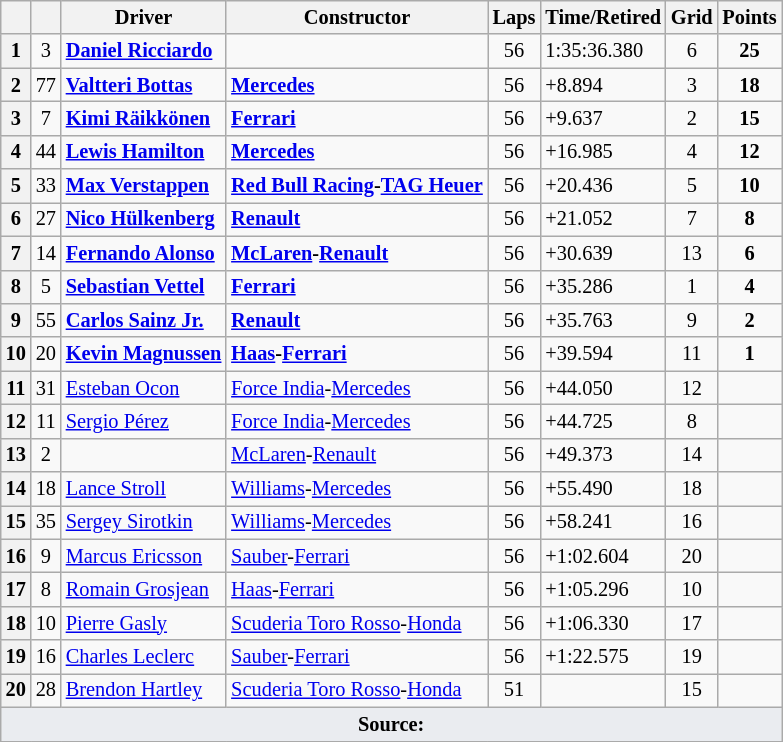<table class="wikitable sortable" style="font-size: 85%;">
<tr>
<th></th>
<th></th>
<th>Driver</th>
<th>Constructor</th>
<th class="unsortable">Laps</th>
<th class="unsortable">Time/Retired</th>
<th>Grid</th>
<th>Points</th>
</tr>
<tr>
<th>1</th>
<td align="center">3</td>
<td data-sort-value="RIC"> <strong><a href='#'>Daniel Ricciardo</a></strong></td>
<td></td>
<td align="center">56</td>
<td>1:35:36.380</td>
<td align="center">6</td>
<td align="center"><strong>25</strong></td>
</tr>
<tr>
<th>2</th>
<td align="center">77</td>
<td data-sort-value="BOT"> <strong><a href='#'>Valtteri Bottas</a></strong></td>
<td><strong><a href='#'>Mercedes</a></strong></td>
<td align="center">56</td>
<td>+8.894</td>
<td align="center">3</td>
<td align="center"><strong>18</strong></td>
</tr>
<tr>
<th>3</th>
<td align="center">7</td>
<td data-sort-value="RAI"> <strong><a href='#'>Kimi Räikkönen</a></strong></td>
<td><strong><a href='#'>Ferrari</a></strong></td>
<td align="center">56</td>
<td>+9.637</td>
<td align="center">2</td>
<td align="center"><strong>15</strong></td>
</tr>
<tr>
<th>4</th>
<td align="center">44</td>
<td data-sort-value="HAM"> <strong><a href='#'>Lewis Hamilton</a></strong></td>
<td><strong><a href='#'>Mercedes</a></strong></td>
<td align="center">56</td>
<td>+16.985</td>
<td align="center">4</td>
<td align="center"><strong>12</strong></td>
</tr>
<tr>
<th>5</th>
<td align="center">33</td>
<td data-sort-value="VER"> <strong><a href='#'>Max Verstappen</a></strong></td>
<td><strong><a href='#'>Red Bull Racing</a>-<a href='#'>TAG Heuer</a></strong></td>
<td align="center">56</td>
<td>+20.436</td>
<td align="center">5</td>
<td align="center"><strong>10</strong></td>
</tr>
<tr>
<th>6</th>
<td align="center">27</td>
<td data-sort-value="HUL"> <strong><a href='#'>Nico Hülkenberg</a></strong></td>
<td><strong><a href='#'>Renault</a></strong></td>
<td align="center">56</td>
<td>+21.052</td>
<td align="center">7</td>
<td align="center"><strong>8</strong></td>
</tr>
<tr>
<th>7</th>
<td align="center">14</td>
<td data-sort-value="ALO"> <strong><a href='#'>Fernando Alonso</a></strong></td>
<td><strong><a href='#'>McLaren</a>-<a href='#'>Renault</a></strong></td>
<td align="center">56</td>
<td>+30.639</td>
<td align="center">13</td>
<td align="center"><strong>6</strong></td>
</tr>
<tr>
<th>8</th>
<td align="center">5</td>
<td data-sort-value="VET"> <strong><a href='#'>Sebastian Vettel</a></strong></td>
<td><strong><a href='#'>Ferrari</a></strong></td>
<td align="center">56</td>
<td>+35.286</td>
<td align="center">1</td>
<td align="center"><strong>4</strong></td>
</tr>
<tr>
<th>9</th>
<td align="center">55</td>
<td data-sort-value="SAI"> <strong><a href='#'>Carlos Sainz Jr.</a></strong></td>
<td><strong><a href='#'>Renault</a></strong></td>
<td align="center">56</td>
<td>+35.763</td>
<td align="center">9</td>
<td align="center"><strong>2</strong></td>
</tr>
<tr>
<th>10</th>
<td align="center">20</td>
<td data-sort-value="MAG"> <strong><a href='#'>Kevin Magnussen</a></strong></td>
<td><strong><a href='#'>Haas</a>-<a href='#'>Ferrari</a></strong></td>
<td align="center">56</td>
<td>+39.594</td>
<td align="center">11</td>
<td align="center"><strong>1</strong></td>
</tr>
<tr>
<th>11</th>
<td align="center">31</td>
<td data-sort-value="OCO"> <a href='#'>Esteban Ocon</a></td>
<td><a href='#'>Force India</a>-<a href='#'>Mercedes</a></td>
<td align="center">56</td>
<td>+44.050</td>
<td align="center">12</td>
<td align="center"></td>
</tr>
<tr>
<th>12</th>
<td align="center">11</td>
<td data-sort-value="PER"> <a href='#'>Sergio Pérez</a></td>
<td><a href='#'>Force India</a>-<a href='#'>Mercedes</a></td>
<td align="center">56</td>
<td>+44.725</td>
<td align="center">8</td>
<td align="center"></td>
</tr>
<tr>
<th>13</th>
<td align="center">2</td>
<td data-sort-value="VAN"></td>
<td><a href='#'>McLaren</a>-<a href='#'>Renault</a></td>
<td align="center">56</td>
<td>+49.373</td>
<td align="center">14</td>
<td align="center"></td>
</tr>
<tr>
<th>14</th>
<td align="center">18</td>
<td data-sort-value="STR"> <a href='#'>Lance Stroll</a></td>
<td><a href='#'>Williams</a>-<a href='#'>Mercedes</a></td>
<td align="center">56</td>
<td>+55.490</td>
<td align="center">18</td>
<td align="center"></td>
</tr>
<tr>
<th>15</th>
<td align="center">35</td>
<td data-sort-value="SIR"> <a href='#'>Sergey Sirotkin</a></td>
<td><a href='#'>Williams</a>-<a href='#'>Mercedes</a></td>
<td align="center">56</td>
<td>+58.241</td>
<td align="center">16</td>
<td align="center"></td>
</tr>
<tr>
<th>16</th>
<td align="center">9</td>
<td data-sort-value="ERI"> <a href='#'>Marcus Ericsson</a></td>
<td><a href='#'>Sauber</a>-<a href='#'>Ferrari</a></td>
<td align="center">56</td>
<td>+1:02.604</td>
<td align="center">20</td>
<td align="center"></td>
</tr>
<tr>
<th>17</th>
<td align="center">8</td>
<td data-sort-value="GRO"> <a href='#'>Romain Grosjean</a></td>
<td><a href='#'>Haas</a>-<a href='#'>Ferrari</a></td>
<td align="center">56</td>
<td>+1:05.296</td>
<td align="center">10</td>
<td align="center"></td>
</tr>
<tr>
<th>18</th>
<td align="center">10</td>
<td data-sort-value="GAS"> <a href='#'>Pierre Gasly</a></td>
<td><a href='#'>Scuderia Toro Rosso</a>-<a href='#'>Honda</a></td>
<td align="center">56</td>
<td>+1:06.330</td>
<td align="center">17</td>
<td align="center"></td>
</tr>
<tr>
<th>19</th>
<td align="center">16</td>
<td data-sort-value="LEC"> <a href='#'>Charles Leclerc</a></td>
<td><a href='#'>Sauber</a>-<a href='#'>Ferrari</a></td>
<td align="center">56</td>
<td>+1:22.575</td>
<td align="center">19</td>
<td align="center"></td>
</tr>
<tr>
<th>20</th>
<td align="center">28</td>
<td data-sort-value="HAR"> <a href='#'>Brendon Hartley</a></td>
<td><a href='#'>Scuderia Toro Rosso</a>-<a href='#'>Honda</a></td>
<td align="center">51</td>
<td></td>
<td align="center">15</td>
<td align="center"></td>
</tr>
<tr class="sortbottom">
<td style="background:#eaecf0; text-align:center;" colspan="8"><strong>Source:</strong></td>
</tr>
<tr>
</tr>
</table>
